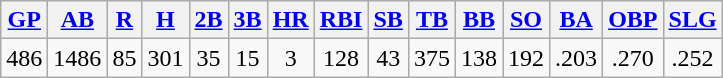<table class="wikitable">
<tr>
<th><a href='#'>GP</a></th>
<th><a href='#'>AB</a></th>
<th><a href='#'>R</a></th>
<th><a href='#'>H</a></th>
<th><a href='#'>2B</a></th>
<th><a href='#'>3B</a></th>
<th><a href='#'>HR</a></th>
<th><a href='#'>RBI</a></th>
<th><a href='#'>SB</a></th>
<th><a href='#'>TB</a></th>
<th><a href='#'>BB</a></th>
<th><a href='#'>SO</a></th>
<th><a href='#'>BA</a></th>
<th><a href='#'>OBP</a></th>
<th><a href='#'>SLG</a></th>
</tr>
<tr align=center>
<td>486</td>
<td>1486</td>
<td>85</td>
<td>301</td>
<td>35</td>
<td>15</td>
<td>3</td>
<td>128</td>
<td>43</td>
<td>375</td>
<td>138</td>
<td>192</td>
<td>.203</td>
<td>.270</td>
<td>.252</td>
</tr>
</table>
